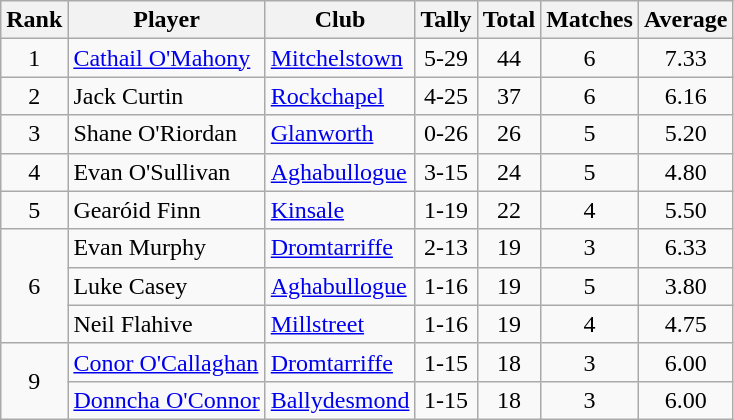<table class="wikitable">
<tr>
<th>Rank</th>
<th>Player</th>
<th>Club</th>
<th>Tally</th>
<th>Total</th>
<th>Matches</th>
<th>Average</th>
</tr>
<tr>
<td rowspan="1" style="text-align:center;">1</td>
<td><a href='#'>Cathail O'Mahony</a></td>
<td><a href='#'>Mitchelstown</a></td>
<td align=center>5-29</td>
<td align=center>44</td>
<td align=center>6</td>
<td align=center>7.33</td>
</tr>
<tr>
<td rowspan="1" style="text-align:center;">2</td>
<td>Jack Curtin</td>
<td><a href='#'>Rockchapel</a></td>
<td align=center>4-25</td>
<td align=center>37</td>
<td align=center>6</td>
<td align=center>6.16</td>
</tr>
<tr>
<td rowspan="1" style="text-align:center;">3</td>
<td>Shane O'Riordan</td>
<td><a href='#'>Glanworth</a></td>
<td align=center>0-26</td>
<td align=center>26</td>
<td align=center>5</td>
<td align=center>5.20</td>
</tr>
<tr>
<td rowspan="1" style="text-align:center;">4</td>
<td>Evan O'Sullivan</td>
<td><a href='#'>Aghabullogue</a></td>
<td align=center>3-15</td>
<td align=center>24</td>
<td align=center>5</td>
<td align=center>4.80</td>
</tr>
<tr>
<td rowspan="1" style="text-align:center;">5</td>
<td>Gearóid Finn</td>
<td><a href='#'>Kinsale</a></td>
<td align=center>1-19</td>
<td align=center>22</td>
<td align=center>4</td>
<td align=center>5.50</td>
</tr>
<tr>
<td rowspan="3" style="text-align:center;">6</td>
<td>Evan Murphy</td>
<td><a href='#'>Dromtarriffe</a></td>
<td align=center>2-13</td>
<td align=center>19</td>
<td align=center>3</td>
<td align=center>6.33</td>
</tr>
<tr>
<td>Luke Casey</td>
<td><a href='#'>Aghabullogue</a></td>
<td align=center>1-16</td>
<td align=center>19</td>
<td align=center>5</td>
<td align=center>3.80</td>
</tr>
<tr>
<td>Neil Flahive</td>
<td><a href='#'>Millstreet</a></td>
<td align=center>1-16</td>
<td align=center>19</td>
<td align=center>4</td>
<td align=center>4.75</td>
</tr>
<tr>
<td rowspan="2" style="text-align:center;">9</td>
<td><a href='#'>Conor O'Callaghan</a></td>
<td><a href='#'>Dromtarriffe</a></td>
<td align=center>1-15</td>
<td align=center>18</td>
<td align=center>3</td>
<td align=center>6.00</td>
</tr>
<tr>
<td><a href='#'>Donncha O'Connor</a></td>
<td><a href='#'>Ballydesmond</a></td>
<td align=center>1-15</td>
<td align=center>18</td>
<td align=center>3</td>
<td align=center>6.00</td>
</tr>
</table>
